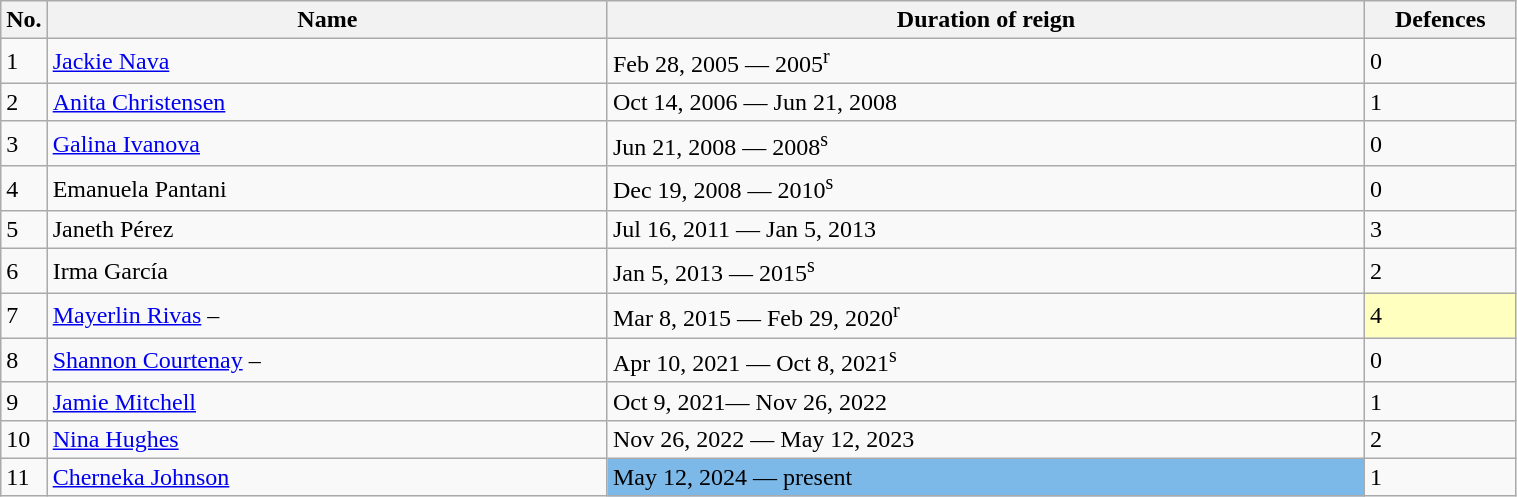<table class="wikitable" width=80%>
<tr>
<th width=3%>No.</th>
<th width=37%>Name</th>
<th width=50%>Duration of reign</th>
<th width=10%>Defences</th>
</tr>
<tr>
<td>1</td>
<td align=left> <a href='#'>Jackie Nava</a></td>
<td>Feb 28, 2005 — 2005<sup>r</sup></td>
<td>0</td>
</tr>
<tr>
<td>2</td>
<td align=left> <a href='#'>Anita Christensen</a></td>
<td>Oct 14, 2006 — Jun 21, 2008</td>
<td>1</td>
</tr>
<tr>
<td>3</td>
<td align=left> <a href='#'>Galina Ivanova</a></td>
<td>Jun 21, 2008 — 2008<sup>s</sup></td>
<td>0</td>
</tr>
<tr>
<td>4</td>
<td align=left> Emanuela Pantani</td>
<td>Dec 19, 2008 — 2010<sup>s</sup></td>
<td>0</td>
</tr>
<tr>
<td>5</td>
<td align=left> Janeth Pérez</td>
<td>Jul 16, 2011 — Jan 5, 2013</td>
<td>3</td>
</tr>
<tr>
<td>6</td>
<td align=left> Irma García</td>
<td>Jan 5, 2013 — 2015<sup>s</sup></td>
<td>2</td>
</tr>
<tr>
<td>7</td>
<td align=left> <a href='#'>Mayerlin Rivas</a> – </td>
<td>Mar 8, 2015 — Feb 29, 2020<sup>r</sup></td>
<td style="background:#ffffbf;" width=5px>4</td>
</tr>
<tr>
<td>8</td>
<td align=left> <a href='#'>Shannon Courtenay</a> – </td>
<td>Apr 10, 2021 — Oct 8, 2021<sup>s</sup></td>
<td>0</td>
</tr>
<tr>
<td>9</td>
<td align=left> <a href='#'>Jamie Mitchell</a></td>
<td>Oct 9, 2021— Nov 26, 2022</td>
<td>1</td>
</tr>
<tr>
<td>10</td>
<td align=left> <a href='#'>Nina Hughes</a></td>
<td>Nov 26, 2022 — May 12, 2023</td>
<td>2</td>
</tr>
<tr>
<td>11</td>
<td align=left> <a href='#'>Cherneka Johnson</a></td>
<td style="background:#7CB9E8;" width=5px>May 12, 2024 — present</td>
<td>1</td>
</tr>
</table>
